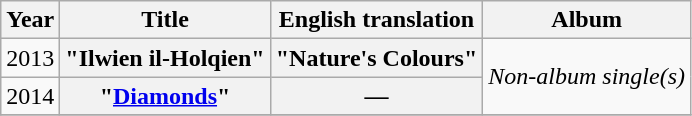<table class="wikitable plainrowheaders" style=text-align:center;">
<tr>
<th scope="col" rowspan="1">Year</th>
<th scope="col" rowspan="1">Title</th>
<th scope="col" rowspan="1">English translation</th>
<th scope="col" rowspan="1">Album</th>
</tr>
<tr>
<td>2013</td>
<th scope="row">"Ilwien il-Holqien"</th>
<th scope="row">"Nature's Colours"</th>
<td rowspan="2"><em>Non-album single(s)</em></td>
</tr>
<tr>
<td>2014</td>
<th scope="row">"<a href='#'>Diamonds</a>"</th>
<th scope="row">—</th>
</tr>
<tr>
</tr>
</table>
